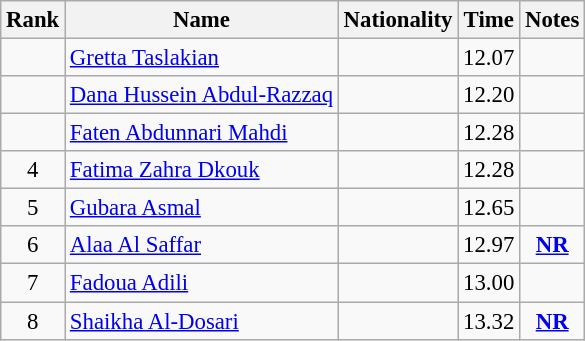<table class="wikitable sortable" style="text-align:center;font-size:95%">
<tr>
<th>Rank</th>
<th>Name</th>
<th>Nationality</th>
<th>Time</th>
<th>Notes</th>
</tr>
<tr>
<td></td>
<td align=left><a href='#'>Gretta Taslakian</a></td>
<td align=left></td>
<td>12.07</td>
<td></td>
</tr>
<tr>
<td></td>
<td align=left><a href='#'>Dana Hussein Abdul-Razzaq</a></td>
<td align=left></td>
<td>12.20</td>
<td></td>
</tr>
<tr>
<td></td>
<td align=left><a href='#'>Faten Abdunnari Mahdi</a></td>
<td align=left></td>
<td>12.28</td>
<td></td>
</tr>
<tr>
<td>4</td>
<td align=left><a href='#'>Fatima Zahra Dkouk</a></td>
<td align=left></td>
<td>12.28</td>
<td></td>
</tr>
<tr>
<td>5</td>
<td align=left><a href='#'>Gubara Asmal</a></td>
<td align=left></td>
<td>12.65</td>
<td></td>
</tr>
<tr>
<td>6</td>
<td align=left><a href='#'>Alaa Al Saffar</a></td>
<td align=left></td>
<td>12.97</td>
<td><strong><a href='#'>NR</a></strong></td>
</tr>
<tr>
<td>7</td>
<td align=left><a href='#'>Fadoua Adili</a></td>
<td align=left></td>
<td>13.00</td>
<td></td>
</tr>
<tr>
<td>8</td>
<td align=left><a href='#'>Shaikha Al-Dosari</a></td>
<td align=left></td>
<td>13.32</td>
<td><strong><a href='#'>NR</a></strong></td>
</tr>
</table>
